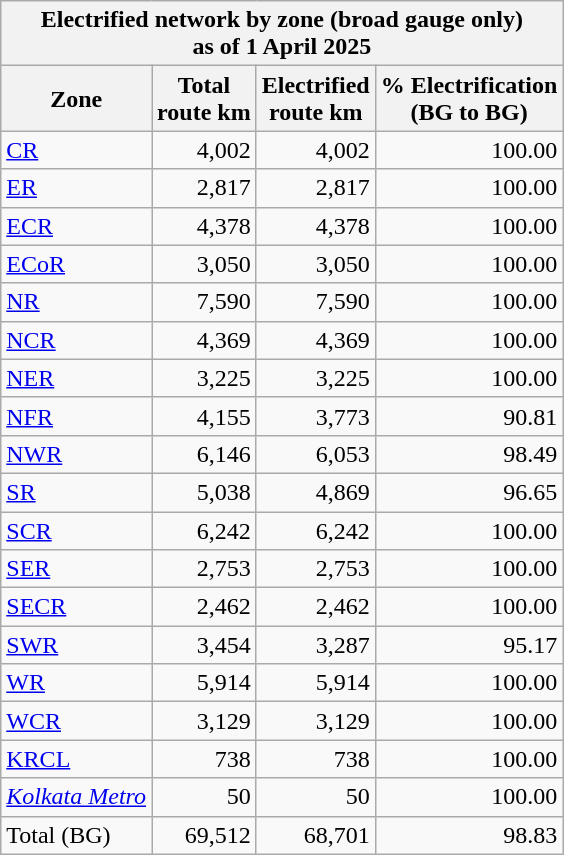<table class="wikitable sortable" style=text-align:right>
<tr>
<th colspan="4">Electrified network by zone (broad gauge only)<br>as of 1 April 2025</th>
</tr>
<tr>
<th>Zone</th>
<th>Total <br>route km</th>
<th>Electrified <br>route km</th>
<th>% Electrification <br>(BG to BG)</th>
</tr>
<tr>
<td style=text-align:left><a href='#'>CR</a></td>
<td>4,002</td>
<td>4,002</td>
<td>100.00</td>
</tr>
<tr>
<td style=text-align:left><a href='#'>ER</a></td>
<td>2,817</td>
<td>2,817</td>
<td>100.00</td>
</tr>
<tr>
<td style=text-align:left><a href='#'>ECR</a></td>
<td>4,378</td>
<td>4,378</td>
<td>100.00</td>
</tr>
<tr>
<td style=text-align:left><a href='#'>ECoR</a></td>
<td>3,050</td>
<td>3,050</td>
<td>100.00</td>
</tr>
<tr>
<td style=text-align:left><a href='#'>NR</a></td>
<td>7,590</td>
<td>7,590</td>
<td>100.00</td>
</tr>
<tr>
<td style=text-align:left><a href='#'>NCR</a></td>
<td>4,369</td>
<td>4,369</td>
<td>100.00</td>
</tr>
<tr>
<td style=text-align:left><a href='#'>NER</a></td>
<td>3,225</td>
<td>3,225</td>
<td>100.00</td>
</tr>
<tr>
<td style=text-align:left><a href='#'>NFR</a></td>
<td>4,155</td>
<td>3,773</td>
<td>90.81</td>
</tr>
<tr>
<td style=text-align:left><a href='#'>NWR</a></td>
<td>6,146</td>
<td>6,053</td>
<td>98.49</td>
</tr>
<tr>
<td style=text-align:left><a href='#'>SR</a></td>
<td>5,038</td>
<td>4,869</td>
<td>96.65</td>
</tr>
<tr>
<td style=text-align:left><a href='#'>SCR</a></td>
<td>6,242</td>
<td>6,242</td>
<td>100.00</td>
</tr>
<tr>
<td style=text-align:left><a href='#'>SER</a></td>
<td>2,753</td>
<td>2,753</td>
<td>100.00</td>
</tr>
<tr>
<td style=text-align:left><a href='#'>SECR</a></td>
<td>2,462</td>
<td>2,462</td>
<td>100.00</td>
</tr>
<tr>
<td style=text-align:left><a href='#'>SWR</a></td>
<td>3,454</td>
<td>3,287</td>
<td>95.17</td>
</tr>
<tr>
<td style=text-align:left><a href='#'>WR</a></td>
<td>5,914</td>
<td>5,914</td>
<td>100.00</td>
</tr>
<tr>
<td style=text-align:left><a href='#'>WCR</a></td>
<td>3,129</td>
<td>3,129</td>
<td>100.00</td>
</tr>
<tr>
<td style=text-align:left><a href='#'>KRCL</a></td>
<td>738</td>
<td>738</td>
<td>100.00</td>
</tr>
<tr>
<td style=text-align:left><em><a href='#'>Kolkata Metro</a></em></td>
<td>50</td>
<td>50</td>
<td>100.00</td>
</tr>
<tr class=sortbottom>
<td style=text-align:left>Total (BG)</td>
<td>69,512</td>
<td>68,701</td>
<td>98.83</td>
</tr>
</table>
